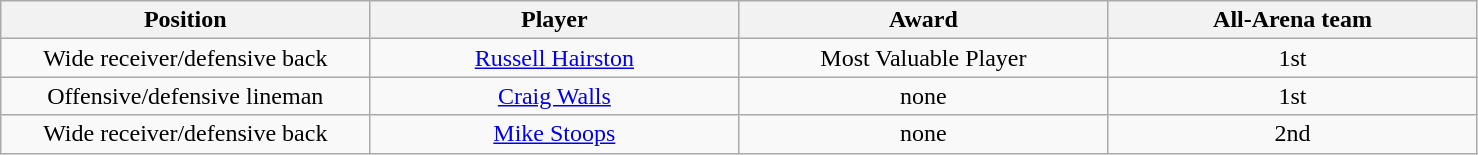<table class="wikitable sortable">
<tr>
<th bgcolor="#DDDDFF" width="20%">Position</th>
<th bgcolor="#DDDDFF" width="20%">Player</th>
<th bgcolor="#DDDDFF" width="20%">Award</th>
<th bgcolor="#DDDDFF" width="20%">All-Arena team</th>
</tr>
<tr align="center">
<td>Wide receiver/defensive back</td>
<td><a href='#'>Russell Hairston</a></td>
<td>Most Valuable Player</td>
<td>1st</td>
</tr>
<tr align="center">
<td>Offensive/defensive lineman</td>
<td><a href='#'>Craig Walls</a></td>
<td>none</td>
<td>1st</td>
</tr>
<tr align="center">
<td>Wide receiver/defensive back</td>
<td><a href='#'>Mike Stoops</a></td>
<td>none</td>
<td>2nd</td>
</tr>
</table>
